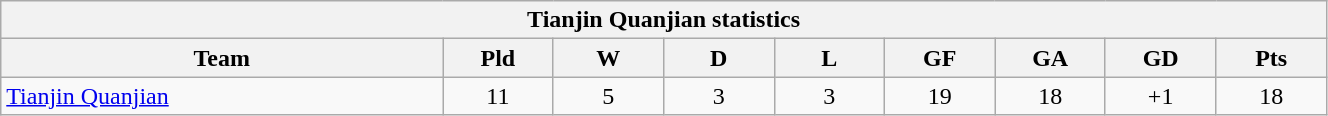<table width=70% class="wikitable" style="text-align:">
<tr>
<th colspan=9>Tianjin Quanjian statistics</th>
</tr>
<tr>
<th width=20%>Team</th>
<th width=5%>Pld</th>
<th width=5%>W</th>
<th width=5%>D</th>
<th width=5%>L</th>
<th width=5%>GF</th>
<th width=5%>GA</th>
<th width=5%>GD</th>
<th width=5%>Pts</th>
</tr>
<tr align=center>
<td align=left> <a href='#'>Tianjin Quanjian</a></td>
<td>11</td>
<td>5</td>
<td>3</td>
<td>3</td>
<td>19</td>
<td>18</td>
<td>+1</td>
<td>18</td>
</tr>
</table>
